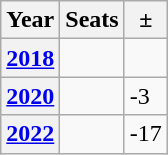<table class=wikitable sortable>
<tr>
<th>Year</th>
<th>Seats</th>
<th>±</th>
</tr>
<tr>
<th><a href='#'>2018</a></th>
<td></td>
<td></td>
</tr>
<tr>
<th><a href='#'>2020</a></th>
<td></td>
<td> -3</td>
</tr>
<tr>
<th><a href='#'>2022</a></th>
<td></td>
<td> -17</td>
</tr>
</table>
